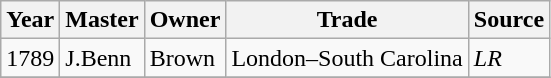<table class=" wikitable">
<tr>
<th>Year</th>
<th>Master</th>
<th>Owner</th>
<th>Trade</th>
<th>Source</th>
</tr>
<tr>
<td>1789</td>
<td>J.Benn</td>
<td>Brown</td>
<td>London–South Carolina</td>
<td><em>LR</em></td>
</tr>
<tr>
</tr>
</table>
